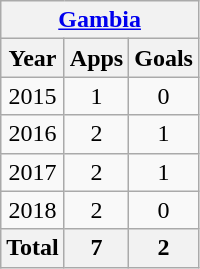<table class="wikitable" style="text-align:center">
<tr>
<th colspan=3><a href='#'>Gambia</a></th>
</tr>
<tr>
<th>Year</th>
<th>Apps</th>
<th>Goals</th>
</tr>
<tr>
<td>2015</td>
<td>1</td>
<td>0</td>
</tr>
<tr>
<td>2016</td>
<td>2</td>
<td>1</td>
</tr>
<tr>
<td>2017</td>
<td>2</td>
<td>1</td>
</tr>
<tr>
<td>2018</td>
<td>2</td>
<td>0</td>
</tr>
<tr>
<th>Total</th>
<th>7</th>
<th>2</th>
</tr>
</table>
